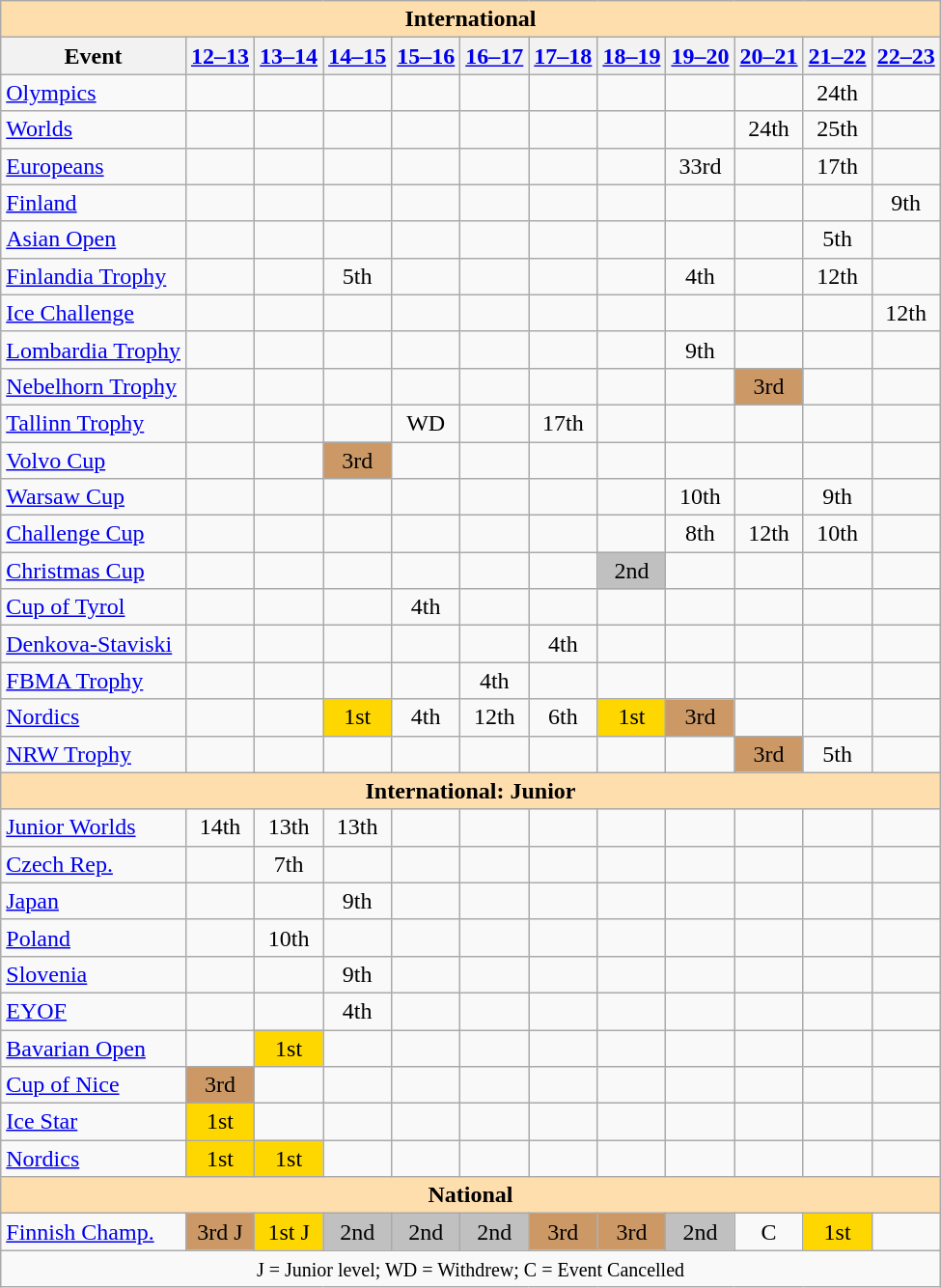<table class="wikitable" style="text-align:center">
<tr>
<th colspan="12" style="background:#ffdead; text-align:center;">International</th>
</tr>
<tr>
<th>Event</th>
<th><a href='#'>12–13</a></th>
<th><a href='#'>13–14</a></th>
<th><a href='#'>14–15</a></th>
<th><a href='#'>15–16</a></th>
<th><a href='#'>16–17</a></th>
<th><a href='#'>17–18</a></th>
<th><a href='#'>18–19</a></th>
<th><a href='#'>19–20</a></th>
<th><a href='#'>20–21</a></th>
<th><a href='#'>21–22</a></th>
<th><a href='#'>22–23</a></th>
</tr>
<tr>
<td align=left><a href='#'>Olympics</a></td>
<td></td>
<td></td>
<td></td>
<td></td>
<td></td>
<td></td>
<td></td>
<td></td>
<td></td>
<td>24th</td>
<td></td>
</tr>
<tr>
<td align=left><a href='#'>Worlds</a></td>
<td></td>
<td></td>
<td></td>
<td></td>
<td></td>
<td></td>
<td></td>
<td></td>
<td>24th</td>
<td>25th</td>
<td></td>
</tr>
<tr>
<td align=left><a href='#'>Europeans</a></td>
<td></td>
<td></td>
<td></td>
<td></td>
<td></td>
<td></td>
<td></td>
<td>33rd</td>
<td></td>
<td>17th</td>
<td></td>
</tr>
<tr>
<td align=left> <a href='#'>Finland</a></td>
<td></td>
<td></td>
<td></td>
<td></td>
<td></td>
<td></td>
<td></td>
<td></td>
<td></td>
<td></td>
<td>9th</td>
</tr>
<tr>
<td align=left> <a href='#'>Asian Open</a></td>
<td></td>
<td></td>
<td></td>
<td></td>
<td></td>
<td></td>
<td></td>
<td></td>
<td></td>
<td>5th</td>
<td></td>
</tr>
<tr>
<td align=left> <a href='#'>Finlandia Trophy</a></td>
<td></td>
<td></td>
<td>5th</td>
<td></td>
<td></td>
<td></td>
<td></td>
<td>4th</td>
<td></td>
<td>12th</td>
<td></td>
</tr>
<tr>
<td align=left> <a href='#'>Ice Challenge</a></td>
<td></td>
<td></td>
<td></td>
<td></td>
<td></td>
<td></td>
<td></td>
<td></td>
<td></td>
<td></td>
<td>12th</td>
</tr>
<tr>
<td align=left> <a href='#'>Lombardia Trophy</a></td>
<td></td>
<td></td>
<td></td>
<td></td>
<td></td>
<td></td>
<td></td>
<td>9th</td>
<td></td>
<td></td>
<td></td>
</tr>
<tr>
<td align=left> <a href='#'>Nebelhorn Trophy</a></td>
<td></td>
<td></td>
<td></td>
<td></td>
<td></td>
<td></td>
<td></td>
<td></td>
<td bgcolor=cc9966>3rd</td>
<td></td>
<td></td>
</tr>
<tr>
<td align=left> <a href='#'>Tallinn Trophy</a></td>
<td></td>
<td></td>
<td></td>
<td>WD</td>
<td></td>
<td>17th</td>
<td></td>
<td></td>
<td></td>
<td></td>
<td></td>
</tr>
<tr>
<td align=left> <a href='#'>Volvo Cup</a></td>
<td></td>
<td></td>
<td bgcolor=cc9966>3rd</td>
<td></td>
<td></td>
<td></td>
<td></td>
<td></td>
<td></td>
<td></td>
<td></td>
</tr>
<tr>
<td align=left> <a href='#'>Warsaw Cup</a></td>
<td></td>
<td></td>
<td></td>
<td></td>
<td></td>
<td></td>
<td></td>
<td>10th</td>
<td></td>
<td>9th</td>
<td></td>
</tr>
<tr>
<td align=left><a href='#'>Challenge Cup</a></td>
<td></td>
<td></td>
<td></td>
<td></td>
<td></td>
<td></td>
<td></td>
<td>8th</td>
<td>12th</td>
<td>10th</td>
<td></td>
</tr>
<tr>
<td align=left><a href='#'>Christmas Cup</a></td>
<td></td>
<td></td>
<td></td>
<td></td>
<td></td>
<td></td>
<td bgcolor=silver>2nd</td>
<td></td>
<td></td>
<td></td>
<td></td>
</tr>
<tr>
<td align=left><a href='#'>Cup of Tyrol</a></td>
<td></td>
<td></td>
<td></td>
<td>4th</td>
<td></td>
<td></td>
<td></td>
<td></td>
<td></td>
<td></td>
<td></td>
</tr>
<tr>
<td align=left><a href='#'>Denkova-Staviski</a></td>
<td></td>
<td></td>
<td></td>
<td></td>
<td></td>
<td>4th</td>
<td></td>
<td></td>
<td></td>
<td></td>
<td></td>
</tr>
<tr>
<td align=left><a href='#'>FBMA Trophy</a></td>
<td></td>
<td></td>
<td></td>
<td></td>
<td>4th</td>
<td></td>
<td></td>
<td></td>
<td></td>
<td></td>
<td></td>
</tr>
<tr>
<td align=left><a href='#'>Nordics</a></td>
<td></td>
<td></td>
<td bgcolor=gold>1st</td>
<td>4th</td>
<td>12th</td>
<td>6th</td>
<td bgcolor=gold>1st</td>
<td bgcolor=cc9966>3rd</td>
<td></td>
<td></td>
<td></td>
</tr>
<tr>
<td align=left><a href='#'>NRW Trophy</a></td>
<td></td>
<td></td>
<td></td>
<td></td>
<td></td>
<td></td>
<td></td>
<td></td>
<td bgcolor=cc9966>3rd</td>
<td>5th</td>
<td></td>
</tr>
<tr>
<th colspan="12" style="background:#ffdead; text-align:center;">International: Junior</th>
</tr>
<tr>
<td align=left><a href='#'>Junior Worlds</a></td>
<td>14th</td>
<td>13th</td>
<td>13th</td>
<td></td>
<td></td>
<td></td>
<td></td>
<td></td>
<td></td>
<td></td>
<td></td>
</tr>
<tr>
<td align=left> <a href='#'>Czech Rep.</a></td>
<td></td>
<td>7th</td>
<td></td>
<td></td>
<td></td>
<td></td>
<td></td>
<td></td>
<td></td>
<td></td>
<td></td>
</tr>
<tr>
<td align=left> <a href='#'>Japan</a></td>
<td></td>
<td></td>
<td>9th</td>
<td></td>
<td></td>
<td></td>
<td></td>
<td></td>
<td></td>
<td></td>
<td></td>
</tr>
<tr>
<td align=left> <a href='#'>Poland</a></td>
<td></td>
<td>10th</td>
<td></td>
<td></td>
<td></td>
<td></td>
<td></td>
<td></td>
<td></td>
<td></td>
<td></td>
</tr>
<tr>
<td align=left> <a href='#'>Slovenia</a></td>
<td></td>
<td></td>
<td>9th</td>
<td></td>
<td></td>
<td></td>
<td></td>
<td></td>
<td></td>
<td></td>
<td></td>
</tr>
<tr>
<td align=left><a href='#'>EYOF</a></td>
<td></td>
<td></td>
<td>4th</td>
<td></td>
<td></td>
<td></td>
<td></td>
<td></td>
<td></td>
<td></td>
<td></td>
</tr>
<tr>
<td align=left><a href='#'>Bavarian Open</a></td>
<td></td>
<td bgcolor=gold>1st</td>
<td></td>
<td></td>
<td></td>
<td></td>
<td></td>
<td></td>
<td></td>
<td></td>
<td></td>
</tr>
<tr>
<td align=left><a href='#'>Cup of Nice</a></td>
<td bgcolor=cc9966>3rd</td>
<td></td>
<td></td>
<td></td>
<td></td>
<td></td>
<td></td>
<td></td>
<td></td>
<td></td>
<td></td>
</tr>
<tr>
<td align=left><a href='#'>Ice Star</a></td>
<td bgcolor=gold>1st</td>
<td></td>
<td></td>
<td></td>
<td></td>
<td></td>
<td></td>
<td></td>
<td></td>
<td></td>
<td></td>
</tr>
<tr>
<td align=left><a href='#'>Nordics</a></td>
<td bgcolor=gold>1st</td>
<td bgcolor=gold>1st</td>
<td></td>
<td></td>
<td></td>
<td></td>
<td></td>
<td></td>
<td></td>
<td></td>
<td></td>
</tr>
<tr>
<th colspan="12" style="background:#ffdead; text-align:center;">National</th>
</tr>
<tr>
<td align=left><a href='#'>Finnish Champ.</a></td>
<td bgcolor=cc9966>3rd J</td>
<td bgcolor=gold>1st J</td>
<td bgcolor=silver>2nd</td>
<td bgcolor=silver>2nd</td>
<td bgcolor=silver>2nd</td>
<td bgcolor=cc9966>3rd</td>
<td bgcolor=cc9966>3rd</td>
<td bgcolor=silver>2nd</td>
<td>C</td>
<td bgcolor=gold>1st</td>
<td></td>
</tr>
<tr>
<td colspan="12" style="text-align:center;"><small> J = Junior level; WD = Withdrew; C = Event Cancelled </small></td>
</tr>
</table>
